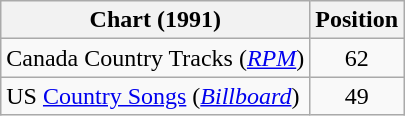<table class="wikitable sortable">
<tr>
<th scope="col">Chart (1991)</th>
<th scope="col">Position</th>
</tr>
<tr>
<td>Canada Country Tracks (<em><a href='#'>RPM</a></em>)</td>
<td align="center">62</td>
</tr>
<tr>
<td>US <a href='#'>Country Songs</a> (<em><a href='#'>Billboard</a></em>)</td>
<td align="center">49</td>
</tr>
</table>
